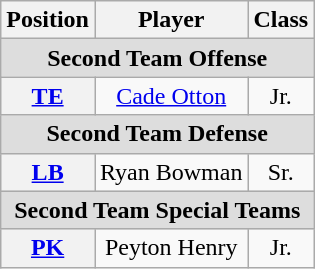<table class="wikitable">
<tr>
<th>Position</th>
<th>Player</th>
<th>Class</th>
</tr>
<tr>
<td colspan="4" style="text-align:center; background:#ddd;"><strong>Second Team Offense</strong></td>
</tr>
<tr style="text-align:center;">
<th><a href='#'>TE</a></th>
<td><a href='#'>Cade Otton</a></td>
<td>Jr.</td>
</tr>
<tr>
<td colspan="4" style="text-align:center; background:#ddd;"><strong>Second Team Defense</strong></td>
</tr>
<tr style="text-align:center;">
<th><a href='#'>LB</a></th>
<td>Ryan Bowman</td>
<td>Sr.</td>
</tr>
<tr>
<td colspan="4" style="text-align:center; background:#ddd;"><strong>Second Team Special Teams</strong></td>
</tr>
<tr style="text-align:center;">
<th><a href='#'>PK</a></th>
<td>Peyton Henry</td>
<td>Jr.</td>
</tr>
</table>
